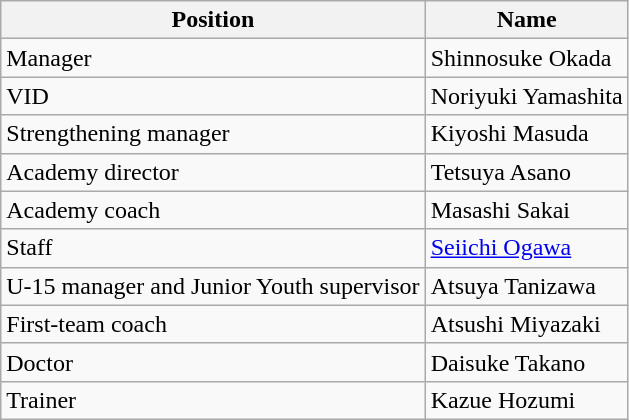<table class="wikitable">
<tr>
<th>Position</th>
<th>Name</th>
</tr>
<tr>
<td>Manager</td>
<td> Shinnosuke Okada</td>
</tr>
<tr>
<td>VID</td>
<td> Noriyuki Yamashita</td>
</tr>
<tr>
<td>Strengthening manager</td>
<td> Kiyoshi Masuda</td>
</tr>
<tr>
<td>Academy director</td>
<td> Tetsuya Asano</td>
</tr>
<tr>
<td>Academy coach</td>
<td> Masashi Sakai</td>
</tr>
<tr>
<td>Staff</td>
<td> <a href='#'>Seiichi Ogawa</a></td>
</tr>
<tr>
<td>U-15 manager and Junior Youth supervisor</td>
<td> Atsuya Tanizawa</td>
</tr>
<tr>
<td>First-team coach</td>
<td> Atsushi Miyazaki</td>
</tr>
<tr>
<td>Doctor</td>
<td> Daisuke Takano</td>
</tr>
<tr>
<td>Trainer</td>
<td> Kazue Hozumi</td>
</tr>
</table>
